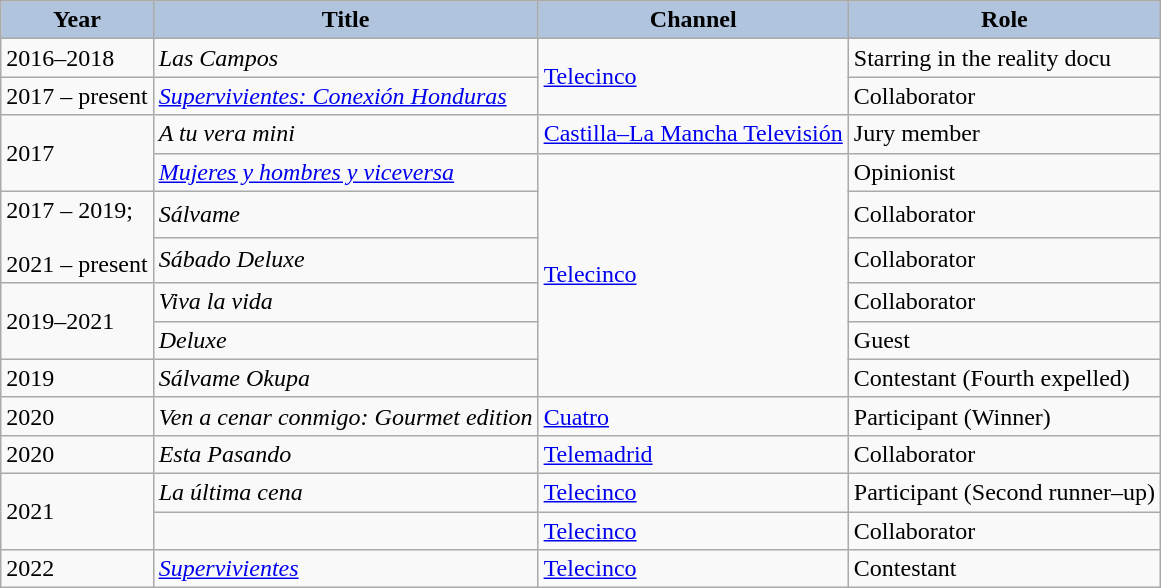<table class="wikitable">
<tr>
<th style="background: #B0C4DE;">Year</th>
<th style="background: #B0C4DE;">Title</th>
<th style="background: #B0C4DE;">Channel</th>
<th style="background: #B0C4DE;">Role</th>
</tr>
<tr>
<td>2016–2018</td>
<td><em>Las Campos</em></td>
<td rowspan="2"><a href='#'>Telecinco</a></td>
<td>Starring in the reality docu</td>
</tr>
<tr>
<td>2017 – present</td>
<td><em><a href='#'>Supervivientes: Conexión Honduras</a></em></td>
<td>Collaborator</td>
</tr>
<tr>
<td rowspan="2">2017</td>
<td><em>A tu vera mini</em></td>
<td><a href='#'>Castilla–La Mancha Televisión</a></td>
<td>Jury member</td>
</tr>
<tr>
<td><em><a href='#'>Mujeres y hombres y viceversa</a></em></td>
<td rowspan="6"><a href='#'>Telecinco</a></td>
<td>Opinionist</td>
</tr>
<tr>
<td rowspan="2">2017 – 2019; <br><br> 2021 – present</td>
<td><em>Sálvame</em></td>
<td>Collaborator</td>
</tr>
<tr>
<td><em>Sábado Deluxe</em></td>
<td>Collaborator</td>
</tr>
<tr>
<td rowspan="2">2019–2021</td>
<td><em>Viva la vida</em></td>
<td>Collaborator</td>
</tr>
<tr>
<td><em>Deluxe</em></td>
<td>Guest</td>
</tr>
<tr>
<td>2019</td>
<td><em>Sálvame Okupa</em></td>
<td>Contestant (Fourth expelled)</td>
</tr>
<tr>
<td>2020</td>
<td><em>Ven a cenar conmigo: Gourmet edition</em></td>
<td><a href='#'>Cuatro</a></td>
<td>Participant (Winner)</td>
</tr>
<tr>
<td>2020</td>
<td><em>Esta Pasando</em></td>
<td><a href='#'>Telemadrid</a></td>
<td>Collaborator</td>
</tr>
<tr>
<td rowspan="2">2021</td>
<td><em>La última cena</em></td>
<td><a href='#'>Telecinco</a></td>
<td>Participant (Second runner–up)</td>
</tr>
<tr>
<td></td>
<td><a href='#'>Telecinco</a></td>
<td>Collaborator</td>
</tr>
<tr>
<td>2022</td>
<td><em><a href='#'>Supervivientes</a></em></td>
<td><a href='#'>Telecinco</a></td>
<td>Contestant</td>
</tr>
</table>
